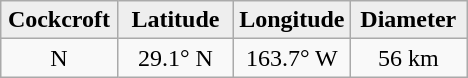<table class="wikitable">
<tr>
<th width="25%" style="background:#eeeeee;">Cockcroft</th>
<th width="25%" style="background:#eeeeee;">Latitude</th>
<th width="25%" style="background:#eeeeee;">Longitude</th>
<th width="25%" style="background:#eeeeee;">Diameter</th>
</tr>
<tr>
<td align="center">N</td>
<td align="center">29.1° N</td>
<td align="center">163.7° W</td>
<td align="center">56 km</td>
</tr>
</table>
